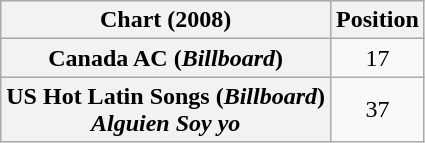<table class="wikitable plainrowheaders" style="text-align:center">
<tr>
<th scope="col">Chart (2008)</th>
<th scope="col">Position</th>
</tr>
<tr>
<th scope="row">Canada AC (<em>Billboard</em>)</th>
<td>17</td>
</tr>
<tr>
<th scope="row">US Hot Latin Songs (<em>Billboard</em>)<br><em>Alguien Soy yo</em></th>
<td>37</td>
</tr>
</table>
